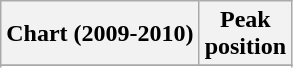<table class="wikitable sortable">
<tr>
<th>Chart (2009-2010)</th>
<th>Peak<br>position</th>
</tr>
<tr>
</tr>
<tr>
</tr>
</table>
